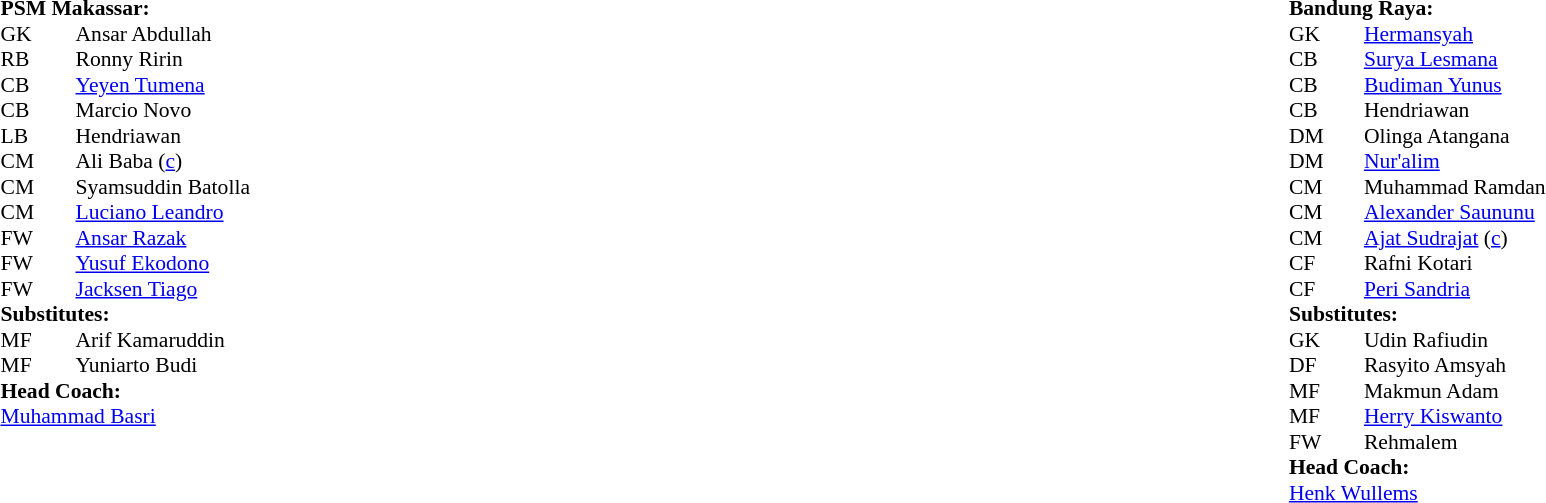<table width="100%">
<tr>
<td width="50%" valign="top"><br><table cellpadding="0" cellspacing="0" style="font-size: 90%">
<tr>
<td colspan="5"><strong>PSM Makassar:</strong></td>
</tr>
<tr>
<th width="25"></th>
<th width="25"></th>
</tr>
<tr>
<td>GK</td>
<td></td>
<td> Ansar Abdullah</td>
<td></td>
</tr>
<tr>
<td>RB</td>
<td></td>
<td> Ronny Ririn</td>
<td></td>
</tr>
<tr>
<td>CB</td>
<td></td>
<td> <a href='#'>Yeyen Tumena</a></td>
<td></td>
<td></td>
<td></td>
<td></td>
<td></td>
</tr>
<tr>
<td>CB</td>
<td></td>
<td> Marcio Novo</td>
<td></td>
<td></td>
<td></td>
</tr>
<tr>
<td>LB</td>
<td></td>
<td> Hendriawan</td>
<td></td>
</tr>
<tr>
<td>CM</td>
<td></td>
<td> Ali Baba (<a href='#'>c</a>)</td>
<td></td>
<td></td>
<td></td>
<td></td>
<td></td>
</tr>
<tr>
<td>CM</td>
<td></td>
<td> Syamsuddin Batolla</td>
<td></td>
</tr>
<tr>
<td>CM</td>
<td></td>
<td> <a href='#'>Luciano Leandro</a></td>
<td></td>
</tr>
<tr>
<td>FW</td>
<td></td>
<td> <a href='#'>Ansar Razak</a></td>
<td></td>
</tr>
<tr>
<td>FW</td>
<td></td>
<td> <a href='#'>Yusuf Ekodono</a></td>
<td></td>
</tr>
<tr>
<td>FW</td>
<td></td>
<td> <a href='#'>Jacksen Tiago</a></td>
<td></td>
</tr>
<tr>
<td colspan="3"><strong>Substitutes:</strong></td>
<td></td>
</tr>
<tr>
<td>MF</td>
<td></td>
<td> Arif Kamaruddin</td>
<td></td>
<td></td>
<td></td>
<td></td>
<td></td>
</tr>
<tr>
<td>MF</td>
<td></td>
<td> Yuniarto Budi</td>
<td></td>
<td></td>
<td></td>
<td></td>
<td></td>
</tr>
<tr>
<td colspan="3"><strong>Head Coach:</strong></td>
<td></td>
</tr>
<tr>
<td colspan="5"> <a href='#'>Muhammad Basri</a></td>
</tr>
</table>
</td>
<td><br><table align="center" cellpadding="0" cellspacing="0" style="font-size: 90%">
<tr>
<td colspan="5"><strong>Bandung Raya:</strong></td>
</tr>
<tr>
<th width="25"></th>
<th width="25"></th>
</tr>
<tr>
<td>GK</td>
<td></td>
<td> <a href='#'>Hermansyah</a></td>
<td></td>
<td></td>
<td></td>
</tr>
<tr>
<td>CB</td>
<td></td>
<td> <a href='#'>Surya Lesmana</a></td>
<td></td>
<td></td>
<td></td>
</tr>
<tr>
<td>CB</td>
<td></td>
<td> <a href='#'>Budiman Yunus</a></td>
<td></td>
<td></td>
<td></td>
</tr>
<tr>
<td>CB</td>
<td></td>
<td> Hendriawan</td>
<td></td>
<td></td>
<td></td>
<td></td>
<td></td>
</tr>
<tr>
<td>DM</td>
<td></td>
<td> Olinga Atangana</td>
<td></td>
<td></td>
<td></td>
</tr>
<tr>
<td>DM</td>
<td></td>
<td> <a href='#'>Nur'alim</a></td>
<td></td>
</tr>
<tr>
<td>CM</td>
<td></td>
<td> Muhammad Ramdan</td>
<td></td>
</tr>
<tr>
<td>CM</td>
<td></td>
<td> <a href='#'>Alexander Saununu</a></td>
<td></td>
<td></td>
<td></td>
<td></td>
<td></td>
</tr>
<tr>
<td>CM</td>
<td></td>
<td> <a href='#'>Ajat Sudrajat</a> (<a href='#'>c</a>)</td>
<td></td>
<td></td>
<td></td>
<td></td>
<td></td>
</tr>
<tr>
<td>CF</td>
<td></td>
<td> Rafni Kotari</td>
<td></td>
</tr>
<tr>
<td>CF</td>
<td></td>
<td> <a href='#'>Peri Sandria</a></td>
<td></td>
</tr>
<tr>
<td colspan="3"><strong>Substitutes:</strong></td>
<td></td>
</tr>
<tr>
<td>GK</td>
<td></td>
<td> Udin Rafiudin</td>
<td></td>
<td></td>
</tr>
<tr>
<td>DF</td>
<td></td>
<td> Rasyito Amsyah</td>
<td></td>
<td></td>
</tr>
<tr>
<td>MF</td>
<td></td>
<td> Makmun Adam</td>
<td></td>
<td></td>
<td></td>
<td></td>
<td></td>
</tr>
<tr>
<td>MF</td>
<td></td>
<td> <a href='#'>Herry Kiswanto</a></td>
<td></td>
<td></td>
<td></td>
<td></td>
<td></td>
</tr>
<tr>
<td>FW</td>
<td></td>
<td> Rehmalem</td>
<td></td>
</tr>
<tr>
<td colspan="3"><strong>Head Coach:</strong></td>
<td></td>
</tr>
<tr>
<td colspan="5"> <a href='#'>Henk Wullems</a></td>
</tr>
</table>
</td>
</tr>
</table>
